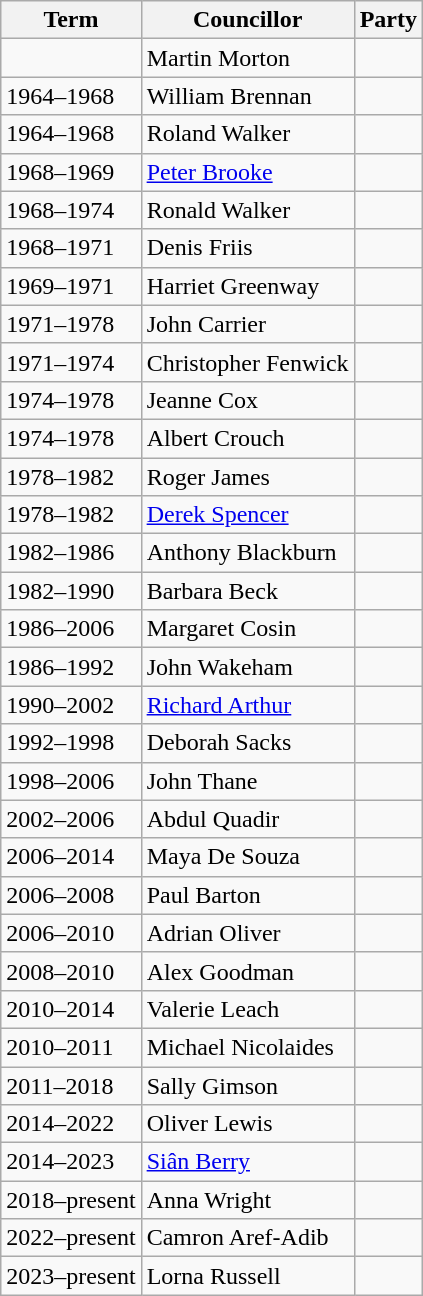<table class="wikitable">
<tr>
<th>Term</th>
<th>Councillor</th>
<th colspan=2>Party</th>
</tr>
<tr>
<td></td>
<td>Martin Morton</td>
<td></td>
</tr>
<tr>
<td>1964–1968</td>
<td>William Brennan</td>
<td></td>
</tr>
<tr>
<td>1964–1968</td>
<td>Roland Walker</td>
<td></td>
</tr>
<tr>
<td>1968–1969</td>
<td><a href='#'>Peter Brooke</a></td>
<td></td>
</tr>
<tr>
<td>1968–1974</td>
<td>Ronald Walker</td>
<td></td>
</tr>
<tr>
<td>1968–1971</td>
<td>Denis Friis</td>
<td></td>
</tr>
<tr>
<td>1969–1971</td>
<td>Harriet Greenway</td>
<td></td>
</tr>
<tr>
<td>1971–1978</td>
<td>John Carrier</td>
<td></td>
</tr>
<tr>
<td>1971–1974</td>
<td>Christopher Fenwick</td>
<td></td>
</tr>
<tr>
<td>1974–1978</td>
<td>Jeanne Cox</td>
<td></td>
</tr>
<tr>
<td>1974–1978</td>
<td>Albert Crouch</td>
<td></td>
</tr>
<tr>
<td>1978–1982</td>
<td>Roger James</td>
<td></td>
</tr>
<tr>
<td>1978–1982</td>
<td><a href='#'>Derek Spencer</a></td>
<td></td>
</tr>
<tr>
<td>1982–1986</td>
<td>Anthony Blackburn</td>
<td></td>
</tr>
<tr>
<td>1982–1990</td>
<td>Barbara Beck</td>
<td></td>
</tr>
<tr>
<td>1986–2006</td>
<td>Margaret Cosin</td>
<td></td>
</tr>
<tr>
<td>1986–1992</td>
<td>John Wakeham</td>
<td></td>
</tr>
<tr>
<td>1990–2002</td>
<td><a href='#'>Richard Arthur</a></td>
<td></td>
</tr>
<tr>
<td>1992–1998</td>
<td>Deborah Sacks</td>
<td></td>
</tr>
<tr>
<td>1998–2006</td>
<td>John Thane</td>
<td></td>
</tr>
<tr>
<td>2002–2006</td>
<td>Abdul Quadir</td>
<td></td>
</tr>
<tr>
<td>2006–2014</td>
<td>Maya De Souza</td>
<td></td>
</tr>
<tr>
<td>2006–2008</td>
<td>Paul Barton</td>
<td></td>
</tr>
<tr>
<td>2006–2010</td>
<td>Adrian Oliver</td>
<td></td>
</tr>
<tr>
<td>2008–2010</td>
<td>Alex Goodman</td>
<td></td>
</tr>
<tr>
<td>2010–2014</td>
<td>Valerie Leach</td>
<td></td>
</tr>
<tr>
<td>2010–2011</td>
<td>Michael Nicolaides</td>
<td></td>
</tr>
<tr>
<td>2011–2018</td>
<td>Sally Gimson</td>
<td></td>
</tr>
<tr>
<td>2014–2022</td>
<td>Oliver Lewis</td>
<td></td>
</tr>
<tr>
<td>2014–2023</td>
<td><a href='#'>Siân Berry</a></td>
<td></td>
</tr>
<tr>
<td>2018–present</td>
<td>Anna Wright</td>
<td></td>
</tr>
<tr>
<td>2022–present</td>
<td>Camron Aref-Adib</td>
<td></td>
</tr>
<tr>
<td>2023–present</td>
<td>Lorna Russell</td>
<td></td>
</tr>
</table>
